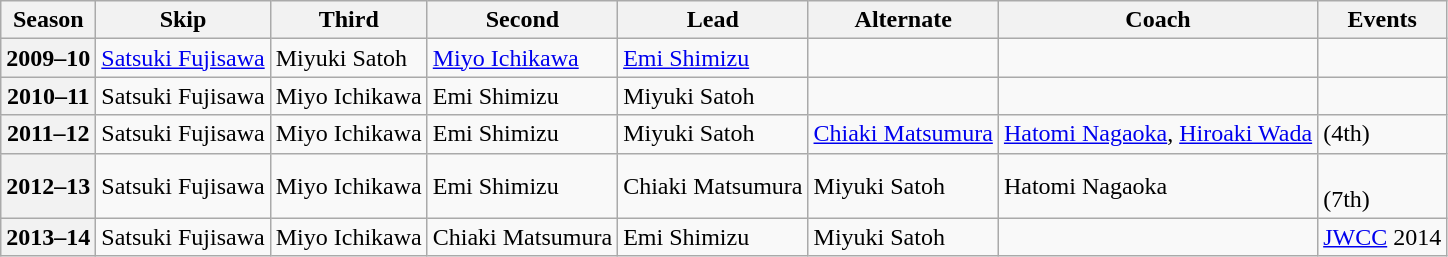<table class="wikitable">
<tr>
<th scope="col">Season</th>
<th scope="col">Skip</th>
<th scope="col">Third</th>
<th scope="col">Second</th>
<th scope="col">Lead</th>
<th scope="col">Alternate</th>
<th scope="col">Coach</th>
<th scope="col">Events</th>
</tr>
<tr>
<th scope="row">2009–10</th>
<td><a href='#'>Satsuki Fujisawa</a></td>
<td>Miyuki Satoh</td>
<td><a href='#'>Miyo Ichikawa</a></td>
<td><a href='#'>Emi Shimizu</a></td>
<td></td>
<td></td>
<td></td>
</tr>
<tr>
<th scope="row">2010–11</th>
<td>Satsuki Fujisawa</td>
<td>Miyo Ichikawa</td>
<td>Emi Shimizu</td>
<td>Miyuki Satoh</td>
<td></td>
<td></td>
<td></td>
</tr>
<tr>
<th scope="row">2011–12</th>
<td>Satsuki Fujisawa</td>
<td>Miyo Ichikawa</td>
<td>Emi Shimizu</td>
<td>Miyuki Satoh</td>
<td><a href='#'>Chiaki Matsumura</a></td>
<td><a href='#'>Hatomi Nagaoka</a>, <a href='#'>Hiroaki Wada</a></td>
<td> (4th)</td>
</tr>
<tr>
<th scope="row">2012–13</th>
<td>Satsuki Fujisawa</td>
<td>Miyo Ichikawa</td>
<td>Emi Shimizu</td>
<td>Chiaki Matsumura</td>
<td>Miyuki Satoh</td>
<td>Hatomi Nagaoka</td>
<td> <br> (7th)</td>
</tr>
<tr>
<th scope="row">2013–14</th>
<td>Satsuki Fujisawa</td>
<td>Miyo Ichikawa</td>
<td>Chiaki Matsumura</td>
<td>Emi Shimizu</td>
<td>Miyuki Satoh</td>
<td></td>
<td><a href='#'>JWCC</a> 2014 </td>
</tr>
</table>
